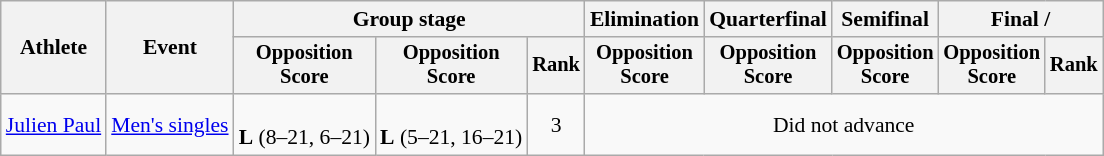<table class="wikitable" style="font-size:90%">
<tr>
<th rowspan=2>Athlete</th>
<th rowspan=2>Event</th>
<th colspan=3>Group stage</th>
<th>Elimination</th>
<th>Quarterfinal</th>
<th>Semifinal</th>
<th colspan=2>Final / </th>
</tr>
<tr style="font-size:95%">
<th>Opposition<br>Score</th>
<th>Opposition<br>Score</th>
<th>Rank</th>
<th>Opposition<br>Score</th>
<th>Opposition<br>Score</th>
<th>Opposition<br>Score</th>
<th>Opposition<br>Score</th>
<th>Rank</th>
</tr>
<tr align=center>
<td align=left><a href='#'>Julien Paul</a></td>
<td align=left><a href='#'>Men's singles</a></td>
<td><br><strong>L</strong> (8–21, 6–21)</td>
<td><br><strong>L</strong> (5–21, 16–21)</td>
<td>3</td>
<td colspan=5>Did not advance</td>
</tr>
</table>
